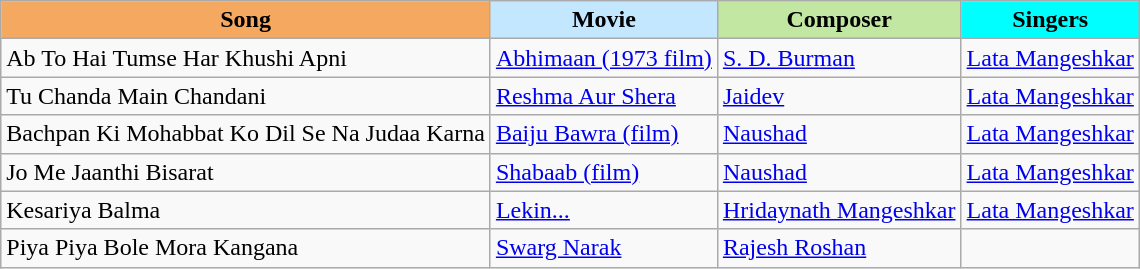<table class="wikitable sortable">
<tr>
<th style="background:#f4a860">Song</th>
<th style="background:#c2e7ff">Movie</th>
<th style="background:#c2e7a3">Composer</th>
<th style="background:#00ffff">Singers</th>
</tr>
<tr>
<td>Ab To Hai Tumse Har Khushi Apni</td>
<td><a href='#'>Abhimaan (1973 film)</a></td>
<td><a href='#'>S. D. Burman</a></td>
<td><a href='#'>Lata Mangeshkar</a></td>
</tr>
<tr>
<td>Tu Chanda Main Chandani</td>
<td><a href='#'>Reshma Aur Shera</a></td>
<td><a href='#'>Jaidev</a></td>
<td><a href='#'>Lata Mangeshkar</a></td>
</tr>
<tr>
<td>Bachpan Ki Mohabbat Ko Dil Se Na Judaa Karna</td>
<td><a href='#'>Baiju Bawra (film)</a></td>
<td><a href='#'>Naushad</a></td>
<td><a href='#'>Lata Mangeshkar</a></td>
</tr>
<tr>
<td>Jo Me Jaanthi Bisarat</td>
<td><a href='#'>Shabaab (film)</a></td>
<td><a href='#'>Naushad</a></td>
<td><a href='#'>Lata Mangeshkar</a></td>
</tr>
<tr>
<td>Kesariya Balma</td>
<td><a href='#'>Lekin...</a></td>
<td><a href='#'>Hridaynath Mangeshkar</a></td>
<td><a href='#'>Lata Mangeshkar</a></td>
</tr>
<tr>
<td>Piya Piya Bole Mora Kangana</td>
<td><a href='#'>Swarg Narak</a></td>
<td><a href='#'>Rajesh Roshan</a></td>
<td></td>
</tr>
</table>
